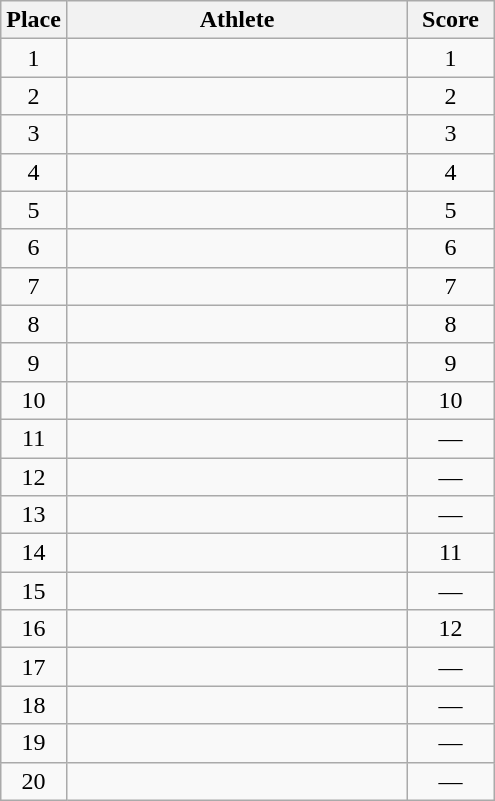<table class=wikitable style="text-align:center">
<tr>
<th width=20>Place</th>
<th width=220>Athlete</th>
<th width=50>Score</th>
</tr>
<tr>
<td>1</td>
<td align=left></td>
<td>1</td>
</tr>
<tr>
<td>2</td>
<td align=left></td>
<td>2</td>
</tr>
<tr>
<td>3</td>
<td align=left></td>
<td>3</td>
</tr>
<tr>
<td>4</td>
<td align=left></td>
<td>4</td>
</tr>
<tr>
<td>5</td>
<td align=left></td>
<td>5</td>
</tr>
<tr>
<td>6</td>
<td align=left></td>
<td>6</td>
</tr>
<tr>
<td>7</td>
<td align=left></td>
<td>7</td>
</tr>
<tr>
<td>8</td>
<td align=left></td>
<td>8</td>
</tr>
<tr>
<td>9</td>
<td align=left></td>
<td>9</td>
</tr>
<tr>
<td>10</td>
<td align=left></td>
<td>10</td>
</tr>
<tr>
<td>11</td>
<td align=left><em></em></td>
<td>—</td>
</tr>
<tr>
<td>12</td>
<td align=left><em></em></td>
<td>—</td>
</tr>
<tr>
<td>13</td>
<td align=left><em></em></td>
<td>—</td>
</tr>
<tr>
<td>14</td>
<td align=left></td>
<td>11</td>
</tr>
<tr>
<td>15</td>
<td align=left><em></em></td>
<td>—</td>
</tr>
<tr>
<td>16</td>
<td align=left></td>
<td>12</td>
</tr>
<tr>
<td>17</td>
<td align=left><em></em></td>
<td>—</td>
</tr>
<tr>
<td>18</td>
<td align=left><em></em></td>
<td>—</td>
</tr>
<tr>
<td>19</td>
<td align=left><em></em></td>
<td>—</td>
</tr>
<tr>
<td>20</td>
<td align=left><em></em></td>
<td>—</td>
</tr>
</table>
